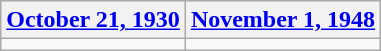<table class=wikitable>
<tr>
<th><a href='#'>October 21, 1930</a></th>
<th><a href='#'>November 1, 1948</a></th>
</tr>
<tr>
<td></td>
<td></td>
</tr>
</table>
